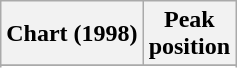<table class="wikitable sortable plainrowheaders">
<tr>
<th scope="col">Chart (1998)</th>
<th scope="col">Peak<br>position</th>
</tr>
<tr>
</tr>
<tr>
</tr>
<tr>
</tr>
<tr>
</tr>
<tr>
</tr>
<tr>
</tr>
<tr>
</tr>
</table>
